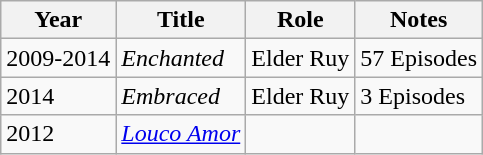<table class="wikitable sortable">
<tr>
<th>Year</th>
<th>Title</th>
<th>Role</th>
<th class="unsortable">Notes</th>
</tr>
<tr>
<td>2009-2014</td>
<td><em>Enchanted</em></td>
<td>Elder Ruy</td>
<td>57 Episodes</td>
</tr>
<tr>
<td>2014</td>
<td><em>Embraced</em></td>
<td>Elder Ruy</td>
<td>3 Episodes</td>
</tr>
<tr>
<td>2012</td>
<td><em><a href='#'>Louco Amor</a></em></td>
<td></td>
<td></td>
</tr>
</table>
